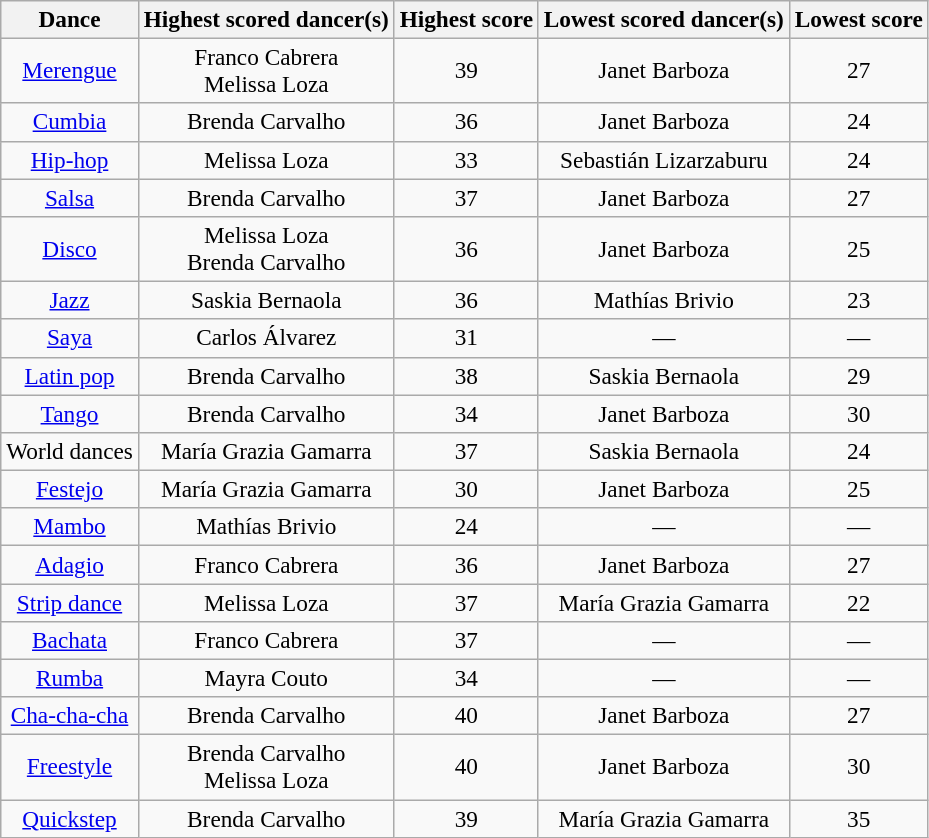<table class="wikitable sortable" style="text-align:center; white-space:nowrap;  font-size:97%;">
<tr>
<th>Dance</th>
<th class="sortable">Highest scored dancer(s)</th>
<th>Highest score</th>
<th class="sortable">Lowest scored dancer(s)</th>
<th>Lowest score</th>
</tr>
<tr>
<td><a href='#'>Merengue</a></td>
<td>Franco Cabrera<br>Melissa Loza</td>
<td>39</td>
<td>Janet Barboza</td>
<td>27</td>
</tr>
<tr>
<td><a href='#'>Cumbia</a></td>
<td>Brenda Carvalho</td>
<td>36</td>
<td>Janet Barboza</td>
<td>24</td>
</tr>
<tr>
<td><a href='#'>Hip-hop</a></td>
<td>Melissa Loza</td>
<td>33</td>
<td>Sebastián Lizarzaburu</td>
<td>24</td>
</tr>
<tr>
<td><a href='#'>Salsa</a></td>
<td>Brenda Carvalho</td>
<td>37</td>
<td>Janet Barboza</td>
<td>27</td>
</tr>
<tr>
<td><a href='#'>Disco</a></td>
<td>Melissa Loza<br>Brenda Carvalho</td>
<td>36</td>
<td>Janet Barboza</td>
<td>25</td>
</tr>
<tr>
<td><a href='#'>Jazz</a></td>
<td>Saskia Bernaola</td>
<td>36</td>
<td>Mathías Brivio</td>
<td>23</td>
</tr>
<tr>
<td><a href='#'>Saya</a></td>
<td>Carlos Álvarez</td>
<td>31</td>
<td>—</td>
<td>—</td>
</tr>
<tr>
<td><a href='#'>Latin pop</a></td>
<td>Brenda Carvalho</td>
<td>38</td>
<td>Saskia Bernaola</td>
<td>29</td>
</tr>
<tr>
<td><a href='#'>Tango</a></td>
<td>Brenda Carvalho</td>
<td>34</td>
<td>Janet Barboza</td>
<td>30</td>
</tr>
<tr>
<td>World dances</td>
<td>María Grazia Gamarra</td>
<td>37</td>
<td>Saskia Bernaola</td>
<td>24</td>
</tr>
<tr>
<td><a href='#'>Festejo</a></td>
<td>María Grazia Gamarra</td>
<td>30</td>
<td>Janet Barboza</td>
<td>25</td>
</tr>
<tr>
<td><a href='#'>Mambo</a></td>
<td>Mathías Brivio</td>
<td>24</td>
<td>—</td>
<td>—</td>
</tr>
<tr>
<td><a href='#'>Adagio</a></td>
<td>Franco Cabrera</td>
<td>36</td>
<td>Janet Barboza</td>
<td>27</td>
</tr>
<tr>
<td><a href='#'>Strip dance</a></td>
<td>Melissa Loza</td>
<td>37</td>
<td>María Grazia Gamarra</td>
<td>22</td>
</tr>
<tr>
<td><a href='#'>Bachata</a></td>
<td>Franco Cabrera</td>
<td>37</td>
<td>—</td>
<td>—</td>
</tr>
<tr>
<td><a href='#'>Rumba</a></td>
<td>Mayra Couto</td>
<td>34</td>
<td>—</td>
<td>—</td>
</tr>
<tr>
<td><a href='#'>Cha-cha-cha</a></td>
<td>Brenda Carvalho</td>
<td>40</td>
<td>Janet Barboza</td>
<td>27</td>
</tr>
<tr>
<td><a href='#'>Freestyle</a></td>
<td>Brenda Carvalho<br>Melissa Loza</td>
<td>40</td>
<td>Janet Barboza</td>
<td>30</td>
</tr>
<tr>
<td><a href='#'>Quickstep</a></td>
<td>Brenda Carvalho</td>
<td>39</td>
<td>María Grazia Gamarra</td>
<td>35</td>
</tr>
</table>
